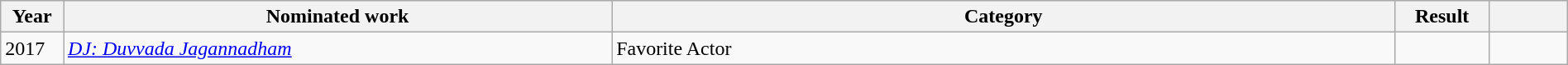<table class="wikitable" style="width:100%;">
<tr>
<th scope="col" style="width:4%;">Year</th>
<th scope="col" style="width:35%;">Nominated work</th>
<th scope="col" style="width:50%;">Category</th>
<th scope="col" style="width:6%;">Result</th>
<th scope="col" style="width:5%;"></th>
</tr>
<tr>
<td>2017</td>
<td><em><a href='#'>DJ: Duvvada Jagannadham</a></em></td>
<td>Favorite Actor</td>
<td></td>
<td></td>
</tr>
</table>
